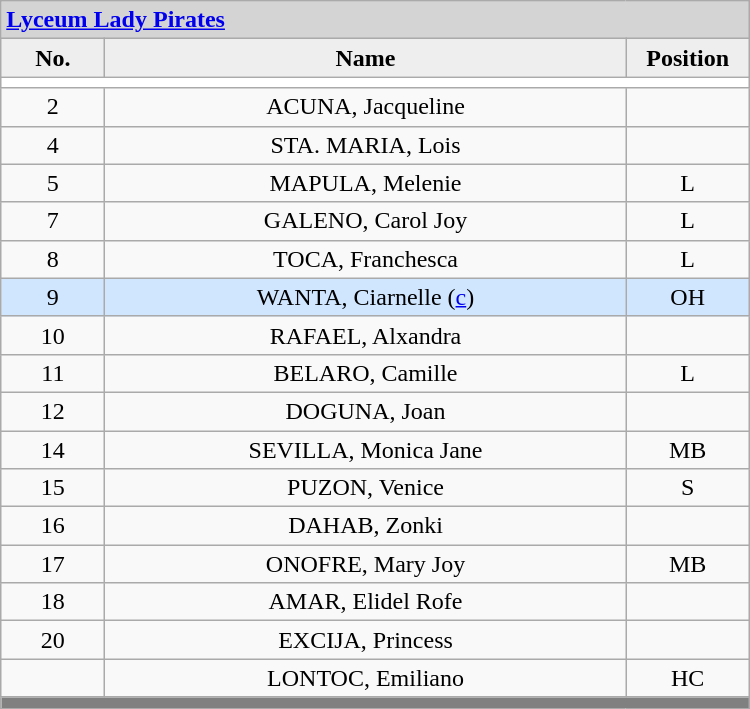<table class='wikitable mw-collapsible mw-collapsed' border=" none" style="text-align: center; width: 500px">
<tr>
<th style="background:#D4D4D4; text-align:left;" colspan=3><a href='#'>Lyceum Lady Pirates</a></th>
</tr>
<tr style="background:#EEEEEE; font-weight:bold;">
<td width=10%>No.</td>
<td width=50%>Name</td>
<td width=10%>Position</td>
</tr>
<tr style="background:#FFFFFF;">
<td colspan=3 style="text-align:center;"></td>
</tr>
<tr>
<td>2</td>
<td>ACUNA, Jacqueline</td>
<td></td>
</tr>
<tr>
<td>4</td>
<td>STA. MARIA, Lois</td>
<td></td>
</tr>
<tr>
<td>5</td>
<td>MAPULA, Melenie</td>
<td>L</td>
</tr>
<tr>
<td>7</td>
<td>GALENO, Carol Joy</td>
<td>L</td>
</tr>
<tr>
<td>8</td>
<td>TOCA, Franchesca</td>
<td>L</td>
</tr>
<tr style="background:#D0E6FF;">
<td>9</td>
<td>WANTA, Ciarnelle (<a href='#'>c</a>)</td>
<td>OH</td>
</tr>
<tr>
<td>10</td>
<td>RAFAEL, Alxandra</td>
<td></td>
</tr>
<tr>
<td>11</td>
<td>BELARO, Camille</td>
<td>L</td>
</tr>
<tr>
<td>12</td>
<td>DOGUNA, Joan</td>
<td></td>
</tr>
<tr>
<td>14</td>
<td>SEVILLA, Monica Jane</td>
<td>MB</td>
</tr>
<tr>
<td>15</td>
<td>PUZON, Venice</td>
<td>S</td>
</tr>
<tr>
<td>16</td>
<td>DAHAB, Zonki</td>
<td></td>
</tr>
<tr>
<td>17</td>
<td>ONOFRE, Mary Joy</td>
<td>MB</td>
</tr>
<tr>
<td>18</td>
<td>AMAR, Elidel Rofe</td>
<td></td>
</tr>
<tr>
<td>20</td>
<td>EXCIJA, Princess</td>
<td></td>
</tr>
<tr>
<td></td>
<td>LONTOC, Emiliano</td>
<td>HC</td>
</tr>
<tr>
<th style='background: grey;' colspan=3></th>
</tr>
</table>
